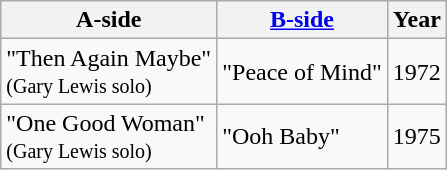<table class="wikitable">
<tr>
<th>A-side</th>
<th><a href='#'>B-side</a></th>
<th>Year</th>
</tr>
<tr>
<td>"Then Again Maybe"<br><small>(Gary Lewis solo)</small></td>
<td>"Peace of Mind"</td>
<td>1972</td>
</tr>
<tr>
<td>"One Good Woman"<br><small>(Gary Lewis solo)</small></td>
<td>"Ooh Baby"</td>
<td>1975</td>
</tr>
</table>
